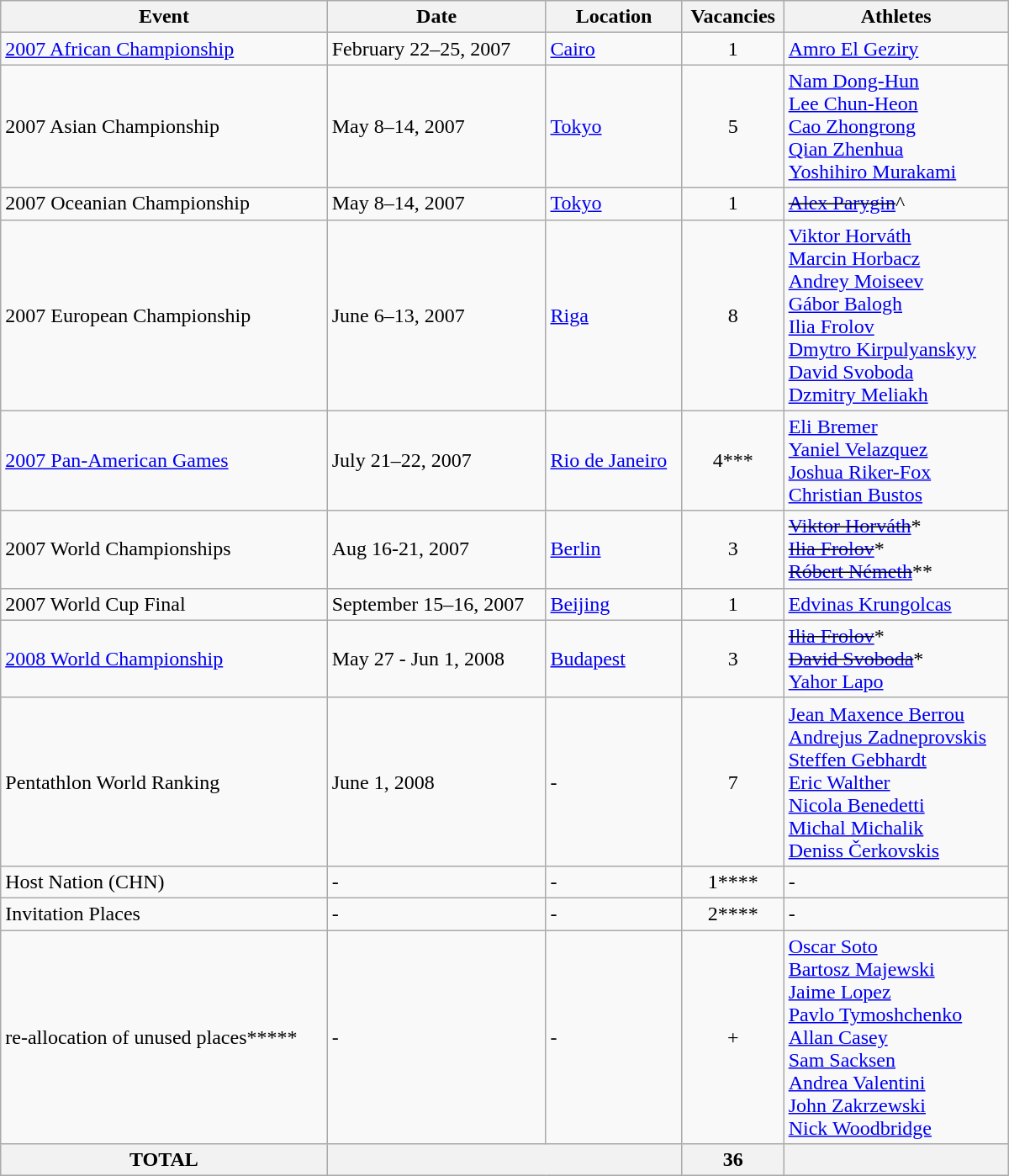<table class=wikitable width=800>
<tr>
<th>Event</th>
<th>Date</th>
<th>Location</th>
<th>Vacancies</th>
<th>Athletes</th>
</tr>
<tr>
<td><a href='#'>2007 African Championship</a></td>
<td>February 22–25, 2007</td>
<td> <a href='#'>Cairo</a></td>
<td align="center">1</td>
<td> <a href='#'>Amro El Geziry</a></td>
</tr>
<tr>
<td>2007 Asian Championship</td>
<td>May 8–14, 2007</td>
<td> <a href='#'>Tokyo</a></td>
<td align="center">5</td>
<td> <a href='#'>Nam Dong-Hun</a><br> <a href='#'>Lee Chun-Heon</a><br> <a href='#'>Cao Zhongrong</a><br> <a href='#'>Qian Zhenhua</a><br> <a href='#'>Yoshihiro Murakami</a></td>
</tr>
<tr>
<td>2007 Oceanian Championship</td>
<td>May 8–14, 2007</td>
<td> <a href='#'>Tokyo</a></td>
<td align="center">1</td>
<td><s> <a href='#'>Alex Parygin</a></s>^</td>
</tr>
<tr>
<td>2007 European Championship</td>
<td>June 6–13, 2007</td>
<td> <a href='#'>Riga</a></td>
<td align="center">8</td>
<td> <a href='#'>Viktor Horváth</a><br> <a href='#'>Marcin Horbacz</a><br> <a href='#'>Andrey Moiseev</a><br> <a href='#'>Gábor Balogh</a><br> <a href='#'>Ilia Frolov</a><br> <a href='#'>Dmytro Kirpulyanskyy</a><br> <a href='#'>David Svoboda</a><br> <a href='#'>Dzmitry Meliakh</a></td>
</tr>
<tr>
<td><a href='#'>2007 Pan-American Games</a></td>
<td>July 21–22, 2007</td>
<td> <a href='#'>Rio de Janeiro</a></td>
<td align="center">4***</td>
<td> <a href='#'>Eli Bremer</a><br> <a href='#'>Yaniel Velazquez</a><br> <a href='#'>Joshua Riker-Fox</a><br> <a href='#'>Christian Bustos</a></td>
</tr>
<tr>
<td>2007 World Championships</td>
<td>Aug 16-21, 2007</td>
<td> <a href='#'>Berlin</a></td>
<td align="center">3</td>
<td><s> <a href='#'>Viktor Horváth</a></s>*<br><s> <a href='#'>Ilia Frolov</a></s>*<br><s> <a href='#'>Róbert Németh</a></s>**</td>
</tr>
<tr>
<td>2007 World Cup Final</td>
<td>September 15–16, 2007</td>
<td> <a href='#'>Beijing</a></td>
<td align="center">1</td>
<td> <a href='#'>Edvinas Krungolcas</a></td>
</tr>
<tr>
<td><a href='#'>2008 World Championship</a></td>
<td>May 27 - Jun 1, 2008</td>
<td> <a href='#'>Budapest</a></td>
<td align="center">3</td>
<td><s> <a href='#'>Ilia Frolov</a></s>*<br><s> <a href='#'>David Svoboda</a></s>*<br> <a href='#'>Yahor Lapo</a></td>
</tr>
<tr>
<td>Pentathlon World Ranking</td>
<td>June 1, 2008</td>
<td>-</td>
<td align="center">7</td>
<td> <a href='#'>Jean Maxence Berrou</a><br> <a href='#'>Andrejus Zadneprovskis</a><br> <a href='#'>Steffen Gebhardt</a><br> <a href='#'>Eric Walther</a><br> <a href='#'>Nicola Benedetti</a><br> <a href='#'>Michal Michalik</a><br> <a href='#'>Deniss Čerkovskis</a></td>
</tr>
<tr>
<td>Host Nation (CHN)</td>
<td>-</td>
<td>-</td>
<td align="center">1****</td>
<td>-</td>
</tr>
<tr>
<td>Invitation Places</td>
<td>-</td>
<td>-</td>
<td align="center">2****</td>
<td>-</td>
</tr>
<tr>
<td>re-allocation of unused places*****</td>
<td>-</td>
<td>-</td>
<td align="center">+</td>
<td> <a href='#'>Oscar Soto</a><br> <a href='#'>Bartosz Majewski</a><br> <a href='#'>Jaime Lopez</a><br> <a href='#'>Pavlo Tymoshchenko</a><br> <a href='#'>Allan Casey</a><br> <a href='#'>Sam Sacksen</a><br> <a href='#'>Andrea Valentini</a><br> <a href='#'>John Zakrzewski</a><br> <a href='#'>Nick Woodbridge</a></td>
</tr>
<tr>
<th>TOTAL</th>
<th colspan="2"></th>
<th>36</th>
<th></th>
</tr>
</table>
